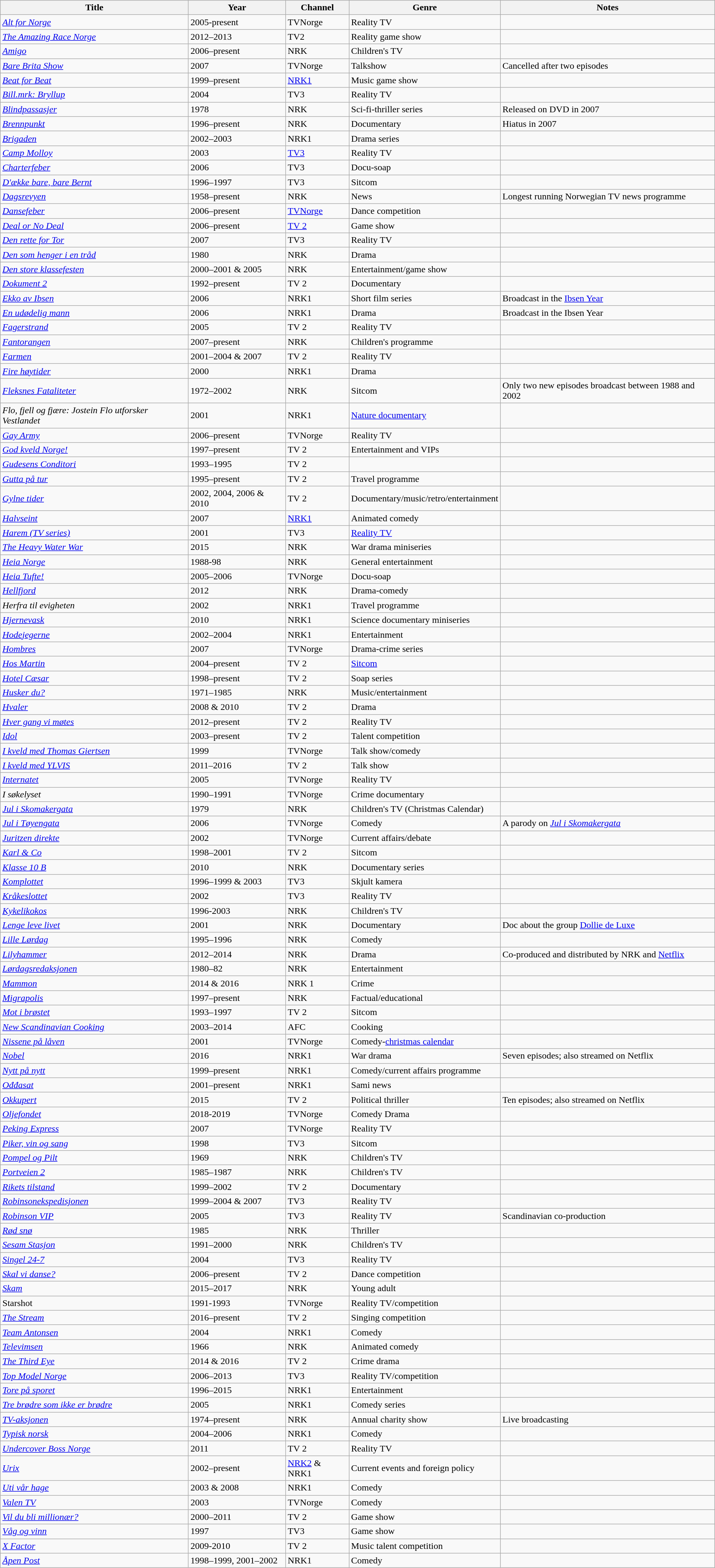<table class="wikitable sortable">
<tr>
<th>Title</th>
<th>Year</th>
<th>Channel</th>
<th>Genre</th>
<th class="unsortable">Notes</th>
</tr>
<tr>
<td><em><a href='#'>Alt for Norge</a></em></td>
<td>2005-present</td>
<td>TVNorge</td>
<td>Reality TV</td>
<td></td>
</tr>
<tr>
<td><em><a href='#'>The Amazing Race Norge</a></em></td>
<td>2012–2013</td>
<td>TV2</td>
<td>Reality game show</td>
<td></td>
</tr>
<tr>
<td><em><a href='#'>Amigo</a></em></td>
<td>2006–present</td>
<td>NRK</td>
<td>Children's TV</td>
<td></td>
</tr>
<tr>
<td><em><a href='#'>Bare Brita Show</a></em></td>
<td>2007</td>
<td>TVNorge</td>
<td>Talkshow</td>
<td>Cancelled after two episodes</td>
</tr>
<tr>
<td><em><a href='#'>Beat for Beat</a></em></td>
<td>1999–present</td>
<td><a href='#'>NRK1</a></td>
<td>Music game show</td>
<td></td>
</tr>
<tr>
<td><em><a href='#'>Bill.mrk: Bryllup</a></em></td>
<td>2004</td>
<td>TV3</td>
<td>Reality TV</td>
<td></td>
</tr>
<tr>
<td><em><a href='#'>Blindpassasjer</a></em></td>
<td>1978</td>
<td>NRK</td>
<td>Sci-fi-thriller series</td>
<td>Released on DVD in 2007</td>
</tr>
<tr>
<td><em><a href='#'>Brennpunkt</a></em></td>
<td>1996–present</td>
<td>NRK</td>
<td>Documentary</td>
<td>Hiatus in 2007</td>
</tr>
<tr>
<td><em><a href='#'>Brigaden</a></em></td>
<td>2002–2003</td>
<td>NRK1</td>
<td>Drama series</td>
<td></td>
</tr>
<tr>
<td><em><a href='#'>Camp Molloy</a></em></td>
<td>2003</td>
<td><a href='#'>TV3</a></td>
<td>Reality TV</td>
<td></td>
</tr>
<tr>
<td><em><a href='#'>Charterfeber</a></em></td>
<td>2006</td>
<td>TV3</td>
<td>Docu-soap</td>
<td></td>
</tr>
<tr>
<td><em><a href='#'>D'ække bare, bare Bernt</a></em></td>
<td>1996–1997</td>
<td>TV3</td>
<td>Sitcom</td>
<td></td>
</tr>
<tr>
<td><em><a href='#'>Dagsrevyen</a></em></td>
<td>1958–present</td>
<td>NRK</td>
<td>News</td>
<td>Longest running Norwegian TV news programme</td>
</tr>
<tr>
<td><em><a href='#'>Dansefeber</a></em></td>
<td>2006–present</td>
<td><a href='#'>TVNorge</a></td>
<td>Dance competition</td>
<td></td>
</tr>
<tr>
<td><em><a href='#'>Deal or No Deal</a></em></td>
<td>2006–present</td>
<td><a href='#'>TV 2</a></td>
<td>Game show</td>
<td></td>
</tr>
<tr>
<td><em><a href='#'>Den rette for Tor</a></em></td>
<td>2007</td>
<td>TV3</td>
<td>Reality TV</td>
<td></td>
</tr>
<tr>
<td><em><a href='#'>Den som henger i en tråd</a></em></td>
<td>1980</td>
<td>NRK</td>
<td>Drama</td>
<td></td>
</tr>
<tr>
<td><em><a href='#'>Den store klassefesten</a></em></td>
<td>2000–2001 & 2005</td>
<td>NRK</td>
<td>Entertainment/game show</td>
<td></td>
</tr>
<tr>
<td><em><a href='#'>Dokument 2</a></em></td>
<td>1992–present</td>
<td>TV 2</td>
<td>Documentary</td>
<td></td>
</tr>
<tr>
<td><em><a href='#'>Ekko av Ibsen</a></em></td>
<td>2006</td>
<td>NRK1</td>
<td>Short film series</td>
<td>Broadcast in the <a href='#'>Ibsen Year</a></td>
</tr>
<tr>
<td><em><a href='#'>En udødelig mann</a></em></td>
<td>2006</td>
<td>NRK1</td>
<td>Drama</td>
<td>Broadcast in the Ibsen Year</td>
</tr>
<tr>
<td><em><a href='#'>Fagerstrand</a></em></td>
<td>2005</td>
<td>TV 2</td>
<td>Reality TV</td>
<td></td>
</tr>
<tr>
<td><em><a href='#'>Fantorangen</a></em></td>
<td>2007–present</td>
<td>NRK</td>
<td>Children's programme</td>
<td></td>
</tr>
<tr>
<td><em><a href='#'>Farmen</a></em></td>
<td>2001–2004 & 2007</td>
<td>TV 2</td>
<td>Reality TV</td>
<td></td>
</tr>
<tr>
<td><em><a href='#'>Fire høytider</a></em></td>
<td>2000</td>
<td>NRK1</td>
<td>Drama</td>
<td></td>
</tr>
<tr>
<td><em><a href='#'>Fleksnes Fataliteter</a></em></td>
<td>1972–2002</td>
<td>NRK</td>
<td>Sitcom</td>
<td>Only two new episodes broadcast between 1988 and 2002</td>
</tr>
<tr>
<td><em>Flo, fjell og fjære: Jostein Flo utforsker Vestlandet</em></td>
<td>2001</td>
<td>NRK1</td>
<td><a href='#'>Nature documentary</a></td>
<td></td>
</tr>
<tr>
<td><em><a href='#'>Gay Army</a></em></td>
<td>2006–present</td>
<td>TVNorge</td>
<td>Reality TV</td>
<td></td>
</tr>
<tr>
<td><em><a href='#'>God kveld Norge!</a></em></td>
<td>1997–present</td>
<td>TV 2</td>
<td>Entertainment and VIPs</td>
<td></td>
</tr>
<tr>
<td><em><a href='#'>Gudesens Conditori</a></em></td>
<td>1993–1995</td>
<td>TV 2</td>
<td></td>
<td></td>
</tr>
<tr>
<td><em><a href='#'>Gutta på tur</a></em></td>
<td>1995–present</td>
<td>TV 2</td>
<td>Travel programme</td>
<td></td>
</tr>
<tr>
<td><em><a href='#'>Gylne tider</a></em></td>
<td>2002, 2004, 2006 & 2010</td>
<td>TV 2</td>
<td>Documentary/music/retro/entertainment</td>
<td></td>
</tr>
<tr>
<td><em><a href='#'>Halvseint</a></em></td>
<td>2007</td>
<td><a href='#'>NRK1</a></td>
<td>Animated comedy</td>
<td></td>
</tr>
<tr>
<td><em><a href='#'>Harem (TV series)</a></em></td>
<td>2001</td>
<td>TV3</td>
<td><a href='#'>Reality TV</a></td>
<td></td>
</tr>
<tr>
<td><em><a href='#'>The Heavy Water War</a></em></td>
<td>2015</td>
<td>NRK</td>
<td>War drama miniseries</td>
<td></td>
</tr>
<tr>
<td><em><a href='#'>Heia Norge</a></em></td>
<td>1988-98</td>
<td>NRK</td>
<td>General entertainment</td>
<td></td>
</tr>
<tr>
<td><em><a href='#'>Heia Tufte!</a></em></td>
<td>2005–2006</td>
<td>TVNorge</td>
<td>Docu-soap</td>
<td></td>
</tr>
<tr>
<td><em><a href='#'>Hellfjord</a></em></td>
<td>2012</td>
<td>NRK</td>
<td>Drama-comedy</td>
<td></td>
</tr>
<tr>
<td><em>Herfra til evigheten</em></td>
<td>2002</td>
<td>NRK1</td>
<td>Travel programme</td>
<td></td>
</tr>
<tr>
<td><em><a href='#'>Hjernevask</a></em></td>
<td>2010</td>
<td>NRK1</td>
<td>Science documentary miniseries</td>
<td></td>
</tr>
<tr>
<td><em><a href='#'>Hodejegerne</a></em></td>
<td>2002–2004</td>
<td>NRK1</td>
<td>Entertainment</td>
<td></td>
</tr>
<tr>
<td><em><a href='#'>Hombres</a></em></td>
<td>2007</td>
<td>TVNorge</td>
<td>Drama-crime series</td>
<td></td>
</tr>
<tr>
<td><em><a href='#'>Hos Martin</a></em></td>
<td>2004–present</td>
<td>TV 2</td>
<td><a href='#'>Sitcom</a></td>
<td></td>
</tr>
<tr>
<td><em><a href='#'>Hotel Cæsar</a></em></td>
<td>1998–present</td>
<td>TV 2</td>
<td>Soap series</td>
<td></td>
</tr>
<tr>
<td><em><a href='#'>Husker du?</a></em></td>
<td>1971–1985</td>
<td>NRK</td>
<td>Music/entertainment</td>
<td></td>
</tr>
<tr>
<td><em><a href='#'>Hvaler</a></em></td>
<td>2008 & 2010</td>
<td>TV 2</td>
<td>Drama</td>
<td></td>
</tr>
<tr>
<td><em><a href='#'>Hver gang vi møtes</a></em></td>
<td>2012–present</td>
<td>TV 2</td>
<td>Reality TV</td>
<td></td>
</tr>
<tr>
<td><em><a href='#'>Idol</a></em></td>
<td>2003–present</td>
<td>TV 2</td>
<td>Talent competition</td>
<td></td>
</tr>
<tr>
<td><em><a href='#'>I kveld med Thomas Giertsen</a></em></td>
<td>1999</td>
<td>TVNorge</td>
<td>Talk show/comedy</td>
<td></td>
</tr>
<tr>
<td><em><a href='#'>I kveld med YLVIS</a></em></td>
<td>2011–2016</td>
<td>TV 2</td>
<td>Talk show</td>
<td></td>
</tr>
<tr>
<td><em><a href='#'>Internatet</a></em></td>
<td>2005</td>
<td>TVNorge</td>
<td>Reality TV</td>
<td></td>
</tr>
<tr>
<td><em>I søkelyset</em></td>
<td>1990–1991</td>
<td>TVNorge</td>
<td>Crime documentary</td>
<td></td>
</tr>
<tr>
<td><em><a href='#'>Jul i Skomakergata</a></em></td>
<td>1979</td>
<td>NRK</td>
<td>Children's TV (Christmas Calendar)</td>
<td></td>
</tr>
<tr>
<td><em><a href='#'>Jul i Tøyengata</a></em></td>
<td>2006</td>
<td>TVNorge</td>
<td>Comedy</td>
<td>A parody on <em><a href='#'>Jul i Skomakergata</a></em></td>
</tr>
<tr>
<td><em><a href='#'>Juritzen direkte</a></em></td>
<td>2002</td>
<td>TVNorge</td>
<td>Current affairs/debate</td>
<td></td>
</tr>
<tr>
<td><em><a href='#'>Karl & Co</a></em></td>
<td>1998–2001</td>
<td>TV 2</td>
<td>Sitcom</td>
<td></td>
</tr>
<tr>
<td><em><a href='#'>Klasse 10 B</a></em></td>
<td>2010</td>
<td>NRK</td>
<td>Documentary series</td>
<td></td>
</tr>
<tr>
<td><em><a href='#'>Komplottet</a></em></td>
<td>1996–1999 & 2003</td>
<td>TV3</td>
<td>Skjult kamera</td>
<td></td>
</tr>
<tr>
<td><em><a href='#'>Kråkeslottet</a></em></td>
<td>2002</td>
<td>TV3</td>
<td>Reality TV</td>
<td></td>
</tr>
<tr>
<td><em><a href='#'>Kykelikokos</a></em></td>
<td>1996-2003</td>
<td>NRK</td>
<td>Children's TV</td>
<td></td>
</tr>
<tr>
<td><em><a href='#'>Lenge leve livet</a></em></td>
<td>2001</td>
<td>NRK</td>
<td>Documentary</td>
<td>Doc about the group <a href='#'>Dollie de Luxe</a></td>
</tr>
<tr>
<td><em><a href='#'>Lille Lørdag</a></em></td>
<td>1995–1996</td>
<td>NRK</td>
<td>Comedy</td>
<td></td>
</tr>
<tr>
<td><em><a href='#'>Lilyhammer</a></em></td>
<td>2012–2014</td>
<td>NRK</td>
<td>Drama</td>
<td>Co-produced and distributed by NRK and <a href='#'>Netflix</a></td>
</tr>
<tr>
<td><em><a href='#'>Lørdagsredaksjonen</a></em></td>
<td>1980–82</td>
<td>NRK</td>
<td>Entertainment</td>
<td></td>
</tr>
<tr>
<td><em><a href='#'>Mammon</a></em></td>
<td>2014 & 2016</td>
<td>NRK 1</td>
<td>Crime</td>
<td></td>
</tr>
<tr>
<td><em><a href='#'>Migrapolis</a></em></td>
<td>1997–present</td>
<td>NRK</td>
<td>Factual/educational</td>
<td></td>
</tr>
<tr>
<td><em><a href='#'>Mot i brøstet</a></em></td>
<td>1993–1997</td>
<td>TV 2</td>
<td>Sitcom</td>
<td></td>
</tr>
<tr>
<td><em><a href='#'>New Scandinavian Cooking</a></em></td>
<td>2003–2014</td>
<td>AFC</td>
<td>Cooking</td>
<td></td>
</tr>
<tr>
<td><em><a href='#'>Nissene på låven</a></em></td>
<td>2001</td>
<td>TVNorge</td>
<td>Comedy-<a href='#'>christmas calendar</a></td>
<td></td>
</tr>
<tr>
<td><em><a href='#'>Nobel</a></em></td>
<td>2016</td>
<td>NRK1</td>
<td>War drama</td>
<td>Seven episodes; also streamed on Netflix</td>
</tr>
<tr>
<td><em><a href='#'>Nytt på nytt</a></em></td>
<td>1999–present</td>
<td>NRK1</td>
<td>Comedy/current affairs programme</td>
<td></td>
</tr>
<tr>
<td><em><a href='#'>Ođđasat</a></em></td>
<td>2001–present</td>
<td>NRK1</td>
<td>Sami news</td>
<td></td>
</tr>
<tr>
<td><em><a href='#'>Okkupert</a></em></td>
<td>2015</td>
<td>TV 2</td>
<td>Political thriller</td>
<td>Ten episodes; also streamed on Netflix</td>
</tr>
<tr>
<td><em><a href='#'>Oljefondet</a></em></td>
<td>2018-2019</td>
<td>TVNorge</td>
<td>Comedy Drama</td>
<td></td>
</tr>
<tr>
<td><em><a href='#'>Peking Express</a></em></td>
<td>2007</td>
<td>TVNorge</td>
<td>Reality TV</td>
<td></td>
</tr>
<tr>
<td><em><a href='#'>Piker, vin og sang</a></em></td>
<td>1998</td>
<td>TV3</td>
<td>Sitcom</td>
<td></td>
</tr>
<tr>
<td><em><a href='#'>Pompel og Pilt</a></em></td>
<td>1969</td>
<td>NRK</td>
<td>Children's TV</td>
<td></td>
</tr>
<tr>
<td><em><a href='#'>Portveien 2</a></em></td>
<td>1985–1987</td>
<td>NRK</td>
<td>Children's TV</td>
<td></td>
</tr>
<tr>
<td><em><a href='#'>Rikets tilstand</a></em></td>
<td>1999–2002</td>
<td>TV 2</td>
<td>Documentary</td>
<td></td>
</tr>
<tr>
<td><em><a href='#'>Robinsonekspedisjonen</a></em></td>
<td>1999–2004 & 2007</td>
<td>TV3</td>
<td>Reality TV</td>
<td></td>
</tr>
<tr>
<td><em><a href='#'>Robinson VIP</a></em></td>
<td>2005</td>
<td>TV3</td>
<td>Reality TV</td>
<td>Scandinavian co-production</td>
</tr>
<tr>
<td><em><a href='#'>Rød snø</a></em></td>
<td>1985</td>
<td>NRK</td>
<td>Thriller</td>
<td></td>
</tr>
<tr>
<td><em><a href='#'>Sesam Stasjon</a></em></td>
<td>1991–2000</td>
<td>NRK</td>
<td>Children's TV</td>
<td></td>
</tr>
<tr>
<td><em><a href='#'>Singel 24-7</a></em></td>
<td>2004</td>
<td>TV3</td>
<td>Reality TV</td>
<td></td>
</tr>
<tr>
<td><em><a href='#'>Skal vi danse?</a></em></td>
<td>2006–present</td>
<td>TV 2</td>
<td>Dance competition</td>
<td></td>
</tr>
<tr>
<td><em><a href='#'>Skam</a></em></td>
<td>2015–2017</td>
<td>NRK</td>
<td>Young adult</td>
<td></td>
</tr>
<tr>
<td>Starshot</td>
<td>1991-1993</td>
<td>TVNorge</td>
<td>Reality TV/competition</td>
<td></td>
</tr>
<tr>
<td><em><a href='#'>The Stream</a></em></td>
<td>2016–present</td>
<td>TV 2</td>
<td>Singing competition</td>
<td></td>
</tr>
<tr>
<td><em><a href='#'>Team Antonsen</a></em></td>
<td>2004</td>
<td>NRK1</td>
<td>Comedy</td>
<td></td>
</tr>
<tr>
<td><em><a href='#'>Televimsen</a></em></td>
<td>1966</td>
<td>NRK</td>
<td>Animated comedy</td>
<td></td>
</tr>
<tr>
<td><em><a href='#'>The Third Eye</a></em></td>
<td>2014 & 2016</td>
<td>TV 2</td>
<td>Crime drama</td>
<td></td>
</tr>
<tr>
<td><em><a href='#'>Top Model Norge</a></em></td>
<td>2006–2013</td>
<td>TV3</td>
<td>Reality TV/competition</td>
<td></td>
</tr>
<tr>
<td><em><a href='#'>Tore på sporet</a></em></td>
<td>1996–2015</td>
<td>NRK1</td>
<td>Entertainment</td>
<td></td>
</tr>
<tr>
<td><em><a href='#'>Tre brødre som ikke er brødre</a></em></td>
<td>2005</td>
<td>NRK1</td>
<td>Comedy series</td>
<td></td>
</tr>
<tr>
<td><em><a href='#'>TV-aksjonen</a></em></td>
<td>1974–present</td>
<td>NRK</td>
<td>Annual charity show</td>
<td>Live broadcasting</td>
</tr>
<tr>
<td><em><a href='#'>Typisk norsk</a></em></td>
<td>2004–2006</td>
<td>NRK1</td>
<td>Comedy</td>
<td></td>
</tr>
<tr>
<td><em><a href='#'>Undercover Boss Norge</a></em></td>
<td>2011</td>
<td>TV 2</td>
<td>Reality TV</td>
<td></td>
</tr>
<tr>
<td><em><a href='#'>Urix</a></em></td>
<td>2002–present</td>
<td><a href='#'>NRK2</a> & NRK1</td>
<td>Current events and foreign policy</td>
<td></td>
</tr>
<tr>
<td><em><a href='#'>Uti vår hage</a></em></td>
<td>2003 & 2008</td>
<td>NRK1</td>
<td>Comedy</td>
<td></td>
</tr>
<tr>
<td><em><a href='#'>Valen TV</a></em></td>
<td>2003</td>
<td>TVNorge</td>
<td>Comedy</td>
<td></td>
</tr>
<tr>
<td><em><a href='#'>Vil du bli millionær?</a></em></td>
<td>2000–2011</td>
<td>TV 2</td>
<td>Game show</td>
<td></td>
</tr>
<tr>
<td><em><a href='#'>Våg og vinn</a></em></td>
<td>1997</td>
<td>TV3</td>
<td>Game show</td>
<td></td>
</tr>
<tr>
<td><em><a href='#'>X Factor</a></em></td>
<td>2009-2010</td>
<td>TV 2</td>
<td>Music talent competition</td>
<td></td>
</tr>
<tr>
<td><em><a href='#'>Åpen Post</a></em></td>
<td>1998–1999, 2001–2002</td>
<td>NRK1</td>
<td>Comedy</td>
<td></td>
</tr>
</table>
